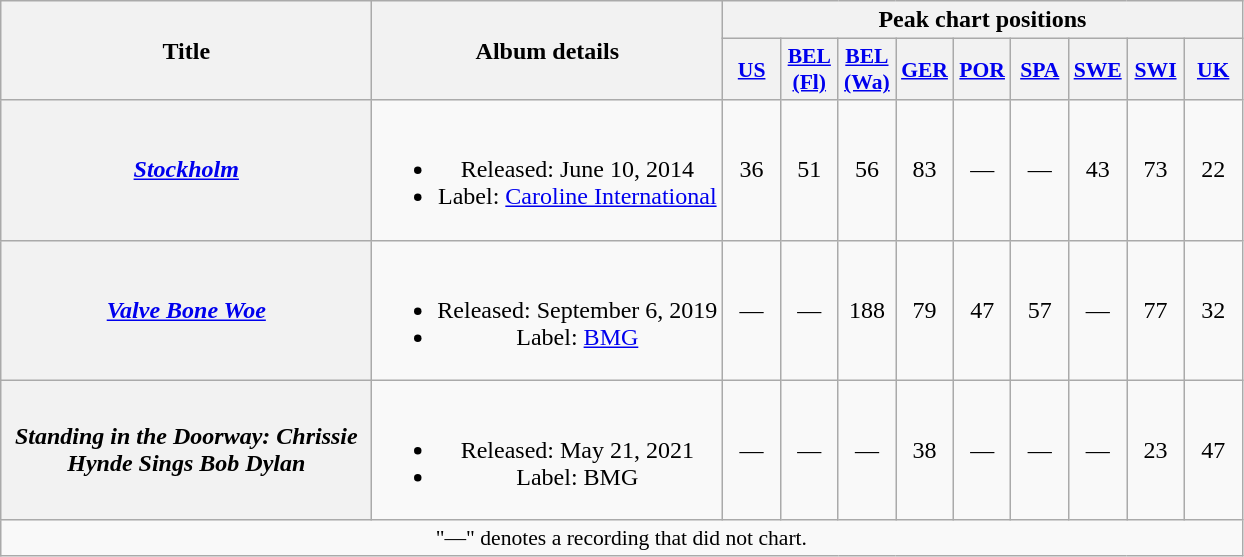<table class="wikitable plainrowheaders" style="text-align:center;">
<tr>
<th rowspan="2" scope="col" style="width:15em;">Title</th>
<th rowspan="2" scope="col">Album details</th>
<th colspan="9" scope="col">Peak chart positions</th>
</tr>
<tr>
<th scope="col" style="width:2.2em;font-size:90%;"><a href='#'>US</a><br></th>
<th scope="col" style="width:2.2em;font-size:90%;"><a href='#'>BEL<br>(Fl)</a><br></th>
<th scope="col" style="width:2.2em;font-size:90%;"><a href='#'>BEL<br>(Wa)</a><br></th>
<th scope="col" style="width:2.2em;font-size:90%;"><a href='#'>GER</a><br></th>
<th scope="col" style="width:2.2em;font-size:90%;"><a href='#'>POR</a><br></th>
<th scope="col" style="width:2.2em;font-size:90%;"><a href='#'>SPA</a><br></th>
<th scope="col" style="width:2.2em;font-size:90%;"><a href='#'>SWE</a><br></th>
<th scope="col" style="width:2.2em;font-size:90%;"><a href='#'>SWI</a><br></th>
<th scope="col" style="width:2.2em;font-size:90%;"><a href='#'>UK</a><br></th>
</tr>
<tr>
<th scope="row"><em><a href='#'>Stockholm</a></em></th>
<td><br><ul><li>Released: June 10, 2014</li><li>Label: <a href='#'>Caroline International</a></li></ul></td>
<td>36</td>
<td>51</td>
<td>56</td>
<td>83</td>
<td>—</td>
<td>—</td>
<td>43</td>
<td>73</td>
<td>22</td>
</tr>
<tr>
<th scope="row"><em><a href='#'>Valve Bone Woe</a></em></th>
<td><br><ul><li>Released: September 6, 2019</li><li>Label: <a href='#'>BMG</a></li></ul></td>
<td>—</td>
<td>—</td>
<td>188</td>
<td>79</td>
<td>47</td>
<td>57</td>
<td>—</td>
<td>77</td>
<td>32</td>
</tr>
<tr>
<th scope="row"><em>Standing in the Doorway: Chrissie Hynde Sings Bob Dylan</em></th>
<td><br><ul><li>Released: May 21, 2021</li><li>Label: BMG</li></ul></td>
<td>—</td>
<td>—</td>
<td>—</td>
<td>38</td>
<td>—</td>
<td>—</td>
<td>—</td>
<td>23</td>
<td>47</td>
</tr>
<tr>
<td colspan="11" style="font-size:90%">"—" denotes a recording that did not chart.</td>
</tr>
</table>
